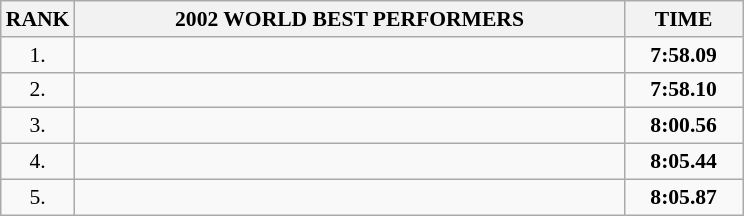<table class="wikitable" style="border-collapse: collapse; font-size: 90%;">
<tr>
<th>RANK</th>
<th align="center" style="width: 25em">2002 WORLD BEST PERFORMERS</th>
<th align="center" style="width: 5em">TIME</th>
</tr>
<tr>
<td align="center">1.</td>
<td></td>
<td align="center"><strong>7:58.09</strong></td>
</tr>
<tr>
<td align="center">2.</td>
<td></td>
<td align="center"><strong>7:58.10</strong></td>
</tr>
<tr>
<td align="center">3.</td>
<td></td>
<td align="center"><strong>8:00.56</strong></td>
</tr>
<tr>
<td align="center">4.</td>
<td></td>
<td align="center"><strong>8:05.44</strong></td>
</tr>
<tr>
<td align="center">5.</td>
<td></td>
<td align="center"><strong>8:05.87</strong></td>
</tr>
</table>
